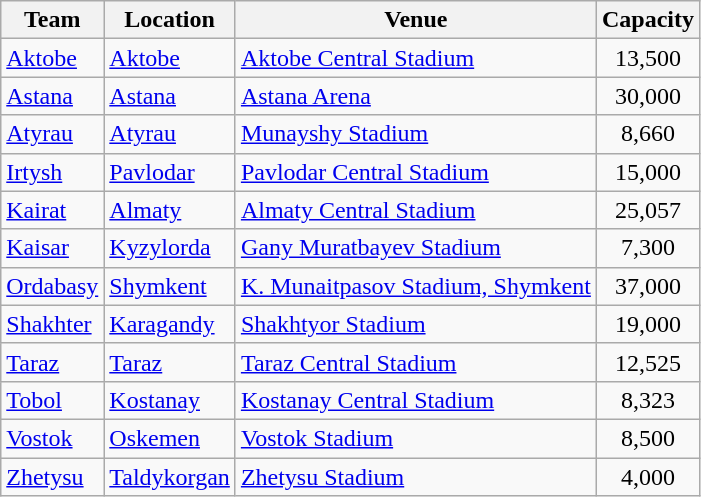<table class="wikitable sortable">
<tr>
<th>Team</th>
<th>Location</th>
<th>Venue</th>
<th>Capacity</th>
</tr>
<tr>
<td><a href='#'>Aktobe</a></td>
<td><a href='#'>Aktobe</a></td>
<td><a href='#'>Aktobe Central Stadium</a></td>
<td style="text-align:center;">13,500</td>
</tr>
<tr>
<td><a href='#'>Astana</a></td>
<td><a href='#'>Astana</a></td>
<td><a href='#'>Astana Arena</a></td>
<td style="text-align:center;">30,000</td>
</tr>
<tr>
<td><a href='#'>Atyrau</a></td>
<td><a href='#'>Atyrau</a></td>
<td><a href='#'>Munayshy Stadium</a></td>
<td style="text-align:center;">8,660</td>
</tr>
<tr>
<td><a href='#'>Irtysh</a></td>
<td><a href='#'>Pavlodar</a></td>
<td><a href='#'>Pavlodar Central Stadium</a></td>
<td style="text-align:center;">15,000</td>
</tr>
<tr>
<td><a href='#'>Kairat</a></td>
<td><a href='#'>Almaty</a></td>
<td><a href='#'>Almaty Central Stadium</a></td>
<td style="text-align:center;">25,057</td>
</tr>
<tr>
<td><a href='#'>Kaisar</a></td>
<td><a href='#'>Kyzylorda</a></td>
<td><a href='#'>Gany Muratbayev Stadium</a></td>
<td style="text-align:center;">7,300</td>
</tr>
<tr>
<td><a href='#'>Ordabasy</a></td>
<td><a href='#'>Shymkent</a></td>
<td><a href='#'>K. Munaitpasov Stadium, Shymkent</a></td>
<td style="text-align:center;">37,000</td>
</tr>
<tr>
<td><a href='#'>Shakhter</a></td>
<td><a href='#'>Karagandy</a></td>
<td><a href='#'>Shakhtyor Stadium</a></td>
<td style="text-align:center;">19,000</td>
</tr>
<tr>
<td><a href='#'>Taraz</a></td>
<td><a href='#'>Taraz</a></td>
<td><a href='#'>Taraz Central Stadium</a></td>
<td style="text-align:center;">12,525</td>
</tr>
<tr>
<td><a href='#'>Tobol</a></td>
<td><a href='#'>Kostanay</a></td>
<td><a href='#'>Kostanay Central Stadium</a></td>
<td style="text-align:center;">8,323</td>
</tr>
<tr>
<td><a href='#'>Vostok</a></td>
<td><a href='#'>Oskemen</a></td>
<td><a href='#'>Vostok Stadium</a></td>
<td style="text-align:center;">8,500</td>
</tr>
<tr>
<td><a href='#'>Zhetysu</a></td>
<td><a href='#'>Taldykorgan</a></td>
<td><a href='#'>Zhetysu Stadium</a></td>
<td style="text-align:center;">4,000</td>
</tr>
</table>
